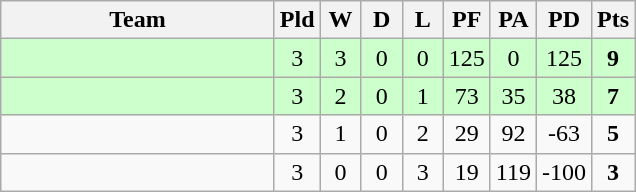<table class="wikitable" style="text-align:center;">
<tr>
<th width=175>Team</th>
<th width=20 abbr="Played">Pld</th>
<th width=20 abbr="Won">W</th>
<th width=20 abbr="Drawn">D</th>
<th width=20 abbr="Lost">L</th>
<th width=20 abbr="Points for">PF</th>
<th width=20 abbr="Points against">PA</th>
<th width=25 abbr="Points difference">PD</th>
<th width=20 abbr="Points">Pts</th>
</tr>
<tr bgcolor=ccffcc>
<td align=left></td>
<td>3</td>
<td>3</td>
<td>0</td>
<td>0</td>
<td>125</td>
<td>0</td>
<td>125</td>
<td><strong> 9 </strong></td>
</tr>
<tr bgcolor=ccffcc>
<td align=left></td>
<td>3</td>
<td>2</td>
<td>0</td>
<td>1</td>
<td>73</td>
<td>35</td>
<td>38</td>
<td><strong> 7 </strong></td>
</tr>
<tr>
<td align=left></td>
<td>3</td>
<td>1</td>
<td>0</td>
<td>2</td>
<td>29</td>
<td>92</td>
<td>-63</td>
<td><strong> 5 </strong></td>
</tr>
<tr>
<td align=left></td>
<td>3</td>
<td>0</td>
<td>0</td>
<td>3</td>
<td>19</td>
<td>119</td>
<td>-100</td>
<td><strong> 3 </strong></td>
</tr>
</table>
